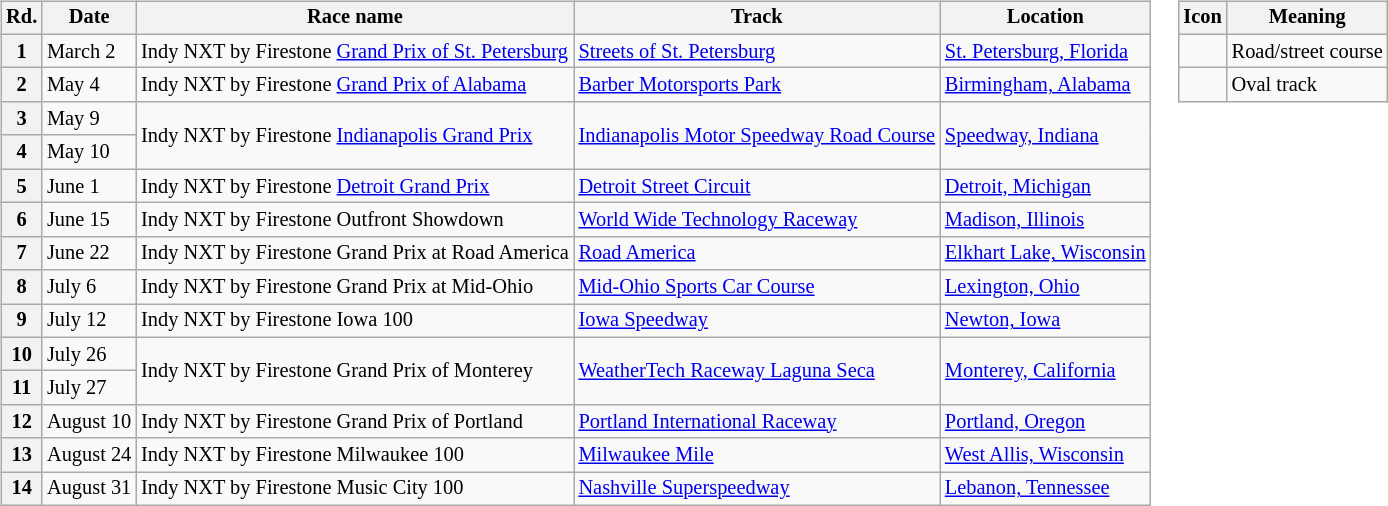<table>
<tr>
<td><br><table class="wikitable" style="font-size: 85%">
<tr>
<th>Rd.</th>
<th>Date</th>
<th>Race name</th>
<th>Track</th>
<th>Location</th>
</tr>
<tr>
<th>1</th>
<td>March 2</td>
<td>Indy NXT by Firestone <a href='#'>Grand Prix of St. Petersburg</a></td>
<td> <a href='#'>Streets of St. Petersburg</a></td>
<td><a href='#'>St. Petersburg, Florida</a></td>
</tr>
<tr>
<th>2</th>
<td>May 4</td>
<td>Indy NXT by Firestone <a href='#'>Grand Prix of Alabama</a></td>
<td> <a href='#'>Barber Motorsports Park</a></td>
<td><a href='#'>Birmingham, Alabama</a></td>
</tr>
<tr>
<th>3</th>
<td>May 9</td>
<td rowspan="2">Indy NXT by Firestone <a href='#'>Indianapolis Grand Prix</a></td>
<td rowspan="2"> <a href='#'>Indianapolis Motor Speedway Road Course</a></td>
<td rowspan="2"><a href='#'>Speedway, Indiana</a></td>
</tr>
<tr>
<th>4</th>
<td>May 10</td>
</tr>
<tr>
<th>5</th>
<td>June 1</td>
<td>Indy NXT by Firestone <a href='#'>Detroit Grand Prix</a></td>
<td> <a href='#'>Detroit Street Circuit</a></td>
<td><a href='#'>Detroit, Michigan</a></td>
</tr>
<tr>
<th>6</th>
<td>June 15</td>
<td>Indy NXT by Firestone Outfront Showdown</td>
<td> <a href='#'>World Wide Technology Raceway</a></td>
<td><a href='#'>Madison, Illinois</a></td>
</tr>
<tr>
<th>7</th>
<td>June 22</td>
<td>Indy NXT by Firestone Grand Prix at Road America</td>
<td> <a href='#'>Road America</a></td>
<td><a href='#'>Elkhart Lake, Wisconsin</a></td>
</tr>
<tr>
<th>8</th>
<td>July 6</td>
<td>Indy NXT by Firestone Grand Prix at Mid-Ohio</td>
<td> <a href='#'>Mid-Ohio Sports Car Course</a></td>
<td><a href='#'>Lexington, Ohio</a></td>
</tr>
<tr>
<th>9</th>
<td>July 12</td>
<td>Indy NXT by Firestone Iowa 100</td>
<td> <a href='#'>Iowa Speedway</a></td>
<td><a href='#'>Newton, Iowa</a></td>
</tr>
<tr>
<th>10</th>
<td>July 26</td>
<td rowspan="2">Indy NXT by Firestone Grand Prix of Monterey</td>
<td rowspan="2"> <a href='#'>WeatherTech Raceway Laguna Seca</a></td>
<td rowspan="2"><a href='#'>Monterey, California</a></td>
</tr>
<tr>
<th>11</th>
<td>July 27</td>
</tr>
<tr>
<th>12</th>
<td>August 10</td>
<td>Indy NXT by Firestone Grand Prix of Portland</td>
<td> <a href='#'>Portland International Raceway</a></td>
<td><a href='#'>Portland, Oregon</a></td>
</tr>
<tr>
<th>13</th>
<td>August 24</td>
<td>Indy NXT by Firestone Milwaukee 100</td>
<td> <a href='#'>Milwaukee Mile</a></td>
<td><a href='#'>West Allis, Wisconsin</a></td>
</tr>
<tr>
<th>14</th>
<td>August 31</td>
<td>Indy NXT by Firestone Music City 100</td>
<td> <a href='#'>Nashville Superspeedway</a></td>
<td><a href='#'>Lebanon, Tennessee</a></td>
</tr>
</table>
</td>
<td valign="top"><br><table class="wikitable" style="font-size: 85%;">
<tr>
<th>Icon</th>
<th>Meaning</th>
</tr>
<tr>
<td align=center></td>
<td>Road/street course</td>
</tr>
<tr>
<td align=center></td>
<td>Oval track</td>
</tr>
</table>
</td>
</tr>
</table>
